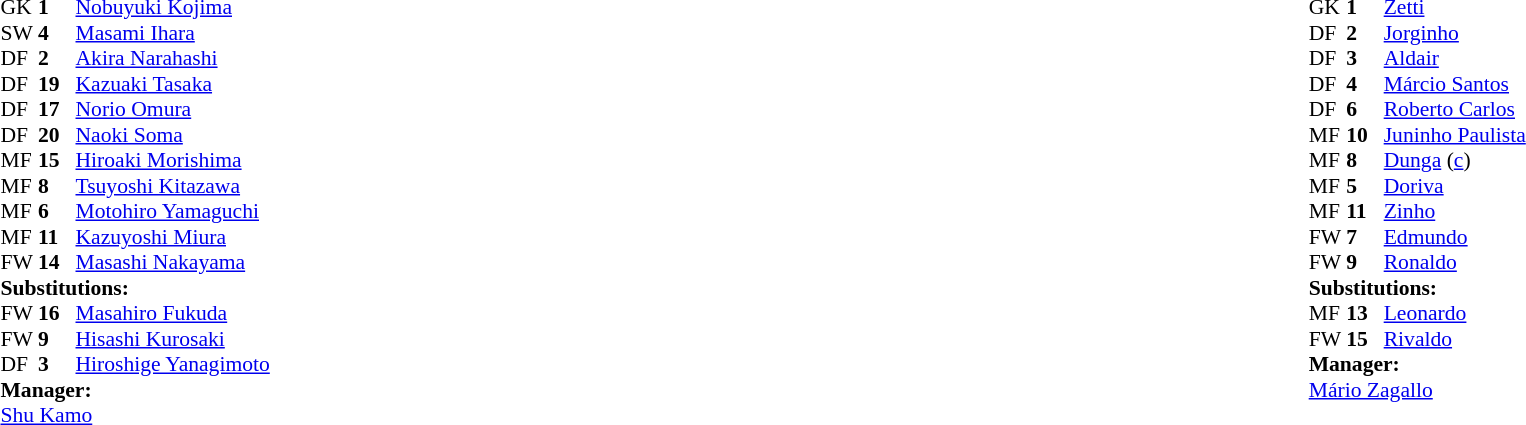<table style="width:100%;">
<tr>
<td style="vertical-align:top; width:50%;"><br><table style="font-size: 90%" cellspacing="0" cellpadding="0">
<tr>
<th width=25></th>
<th width=25></th>
</tr>
<tr>
<td>GK</td>
<td><strong>1</strong></td>
<td><a href='#'>Nobuyuki Kojima</a></td>
</tr>
<tr>
<td>SW</td>
<td><strong>4</strong></td>
<td><a href='#'>Masami Ihara</a></td>
</tr>
<tr>
<td>DF</td>
<td><strong>2</strong></td>
<td><a href='#'>Akira Narahashi</a></td>
</tr>
<tr>
<td>DF</td>
<td><strong>19</strong></td>
<td><a href='#'>Kazuaki Tasaka</a></td>
<td></td>
<td></td>
</tr>
<tr>
<td>DF</td>
<td><strong>17</strong></td>
<td><a href='#'>Norio Omura</a></td>
</tr>
<tr>
<td>DF</td>
<td><strong>20</strong></td>
<td><a href='#'>Naoki Soma</a></td>
</tr>
<tr>
<td>MF</td>
<td><strong>15</strong></td>
<td><a href='#'>Hiroaki Morishima</a></td>
<td></td>
<td></td>
</tr>
<tr>
<td>MF</td>
<td><strong>8</strong></td>
<td><a href='#'>Tsuyoshi Kitazawa</a></td>
</tr>
<tr>
<td>MF</td>
<td><strong>6</strong></td>
<td><a href='#'>Motohiro Yamaguchi</a></td>
</tr>
<tr>
<td>MF</td>
<td><strong>11</strong></td>
<td><a href='#'>Kazuyoshi Miura</a></td>
</tr>
<tr>
<td>FW</td>
<td><strong>14</strong></td>
<td><a href='#'>Masashi Nakayama</a></td>
<td></td>
<td></td>
</tr>
<tr>
<td colspan=3><strong>Substitutions:</strong></td>
</tr>
<tr>
<td>FW</td>
<td><strong>16</strong></td>
<td><a href='#'>Masahiro Fukuda</a></td>
<td></td>
<td></td>
</tr>
<tr>
<td>FW</td>
<td><strong>9</strong></td>
<td><a href='#'>Hisashi Kurosaki</a></td>
<td></td>
<td></td>
</tr>
<tr>
<td>DF</td>
<td><strong>3</strong></td>
<td><a href='#'>Hiroshige Yanagimoto</a></td>
<td></td>
<td></td>
</tr>
<tr>
<td colspan=3><strong>Manager:</strong></td>
</tr>
<tr>
<td colspan=4><a href='#'>Shu Kamo</a></td>
</tr>
</table>
</td>
<td style="vertical-align:top; width:50%;"><br><table cellspacing="0" cellpadding="0" style="font-size:90%; margin:auto;">
<tr>
<th width="25"></th>
<th width="25"></th>
</tr>
<tr>
<td>GK</td>
<td><strong>1</strong></td>
<td><a href='#'>Zetti</a></td>
</tr>
<tr>
<td>DF</td>
<td><strong>2</strong></td>
<td><a href='#'>Jorginho</a></td>
</tr>
<tr>
<td>DF</td>
<td><strong>3</strong></td>
<td><a href='#'>Aldair</a></td>
</tr>
<tr>
<td>DF</td>
<td><strong>4</strong></td>
<td><a href='#'>Márcio Santos</a></td>
</tr>
<tr>
<td>DF</td>
<td><strong>6</strong></td>
<td><a href='#'>Roberto Carlos</a></td>
</tr>
<tr>
<td>MF</td>
<td><strong>10</strong></td>
<td><a href='#'>Juninho Paulista</a></td>
<td></td>
<td></td>
</tr>
<tr>
<td>MF</td>
<td><strong>8</strong></td>
<td><a href='#'>Dunga</a> (<a href='#'>c</a>)</td>
</tr>
<tr>
<td>MF</td>
<td><strong>5</strong></td>
<td><a href='#'>Doriva</a></td>
</tr>
<tr>
<td>MF</td>
<td><strong>11</strong></td>
<td><a href='#'>Zinho</a></td>
<td></td>
<td></td>
</tr>
<tr>
<td>FW</td>
<td><strong>7</strong></td>
<td><a href='#'>Edmundo</a></td>
</tr>
<tr>
<td>FW</td>
<td><strong>9</strong></td>
<td><a href='#'>Ronaldo</a></td>
</tr>
<tr>
<td colspan=3><strong>Substitutions:</strong></td>
</tr>
<tr>
<td>MF</td>
<td><strong>13</strong></td>
<td><a href='#'>Leonardo</a></td>
<td></td>
<td></td>
</tr>
<tr>
<td>FW</td>
<td><strong>15</strong></td>
<td><a href='#'>Rivaldo</a></td>
<td></td>
<td></td>
</tr>
<tr>
<td colspan=3><strong>Manager:</strong></td>
</tr>
<tr>
<td colspan=4><a href='#'>Mário Zagallo</a></td>
</tr>
</table>
</td>
</tr>
</table>
